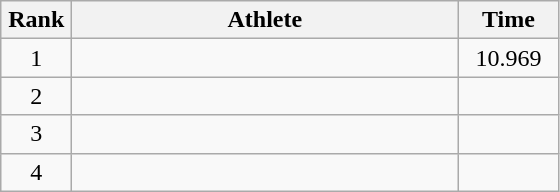<table class=wikitable style="text-align:center">
<tr>
<th width=40>Rank</th>
<th width=250>Athlete</th>
<th width=60>Time</th>
</tr>
<tr>
<td>1</td>
<td align=left></td>
<td>10.969</td>
</tr>
<tr>
<td>2</td>
<td align=left></td>
<td></td>
</tr>
<tr>
<td>3</td>
<td align=left></td>
<td></td>
</tr>
<tr>
<td>4</td>
<td align=left></td>
<td></td>
</tr>
</table>
